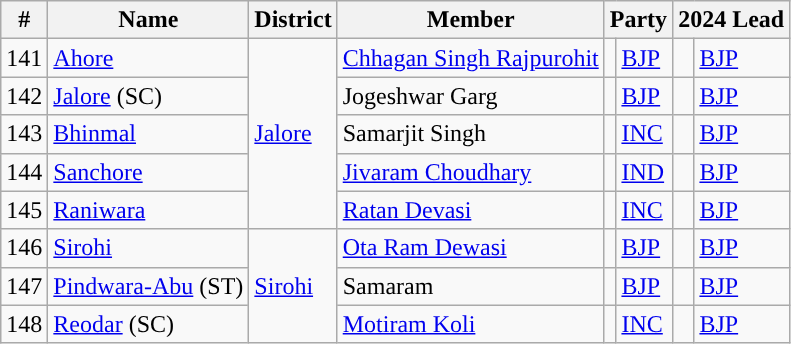<table class="wikitable">
<tr>
<th>#</th>
<th>Name</th>
<th>District</th>
<th>Member</th>
<th colspan="2">Party</th>
<th colspan="2">2024 Lead</th>
</tr>
<tr>
<td>141</td>
<td><a href='#'>Ahore</a></td>
<td rowspan="5"><a href='#'>Jalore</a></td>
<td><a href='#'>Chhagan Singh Rajpurohit</a></td>
<td style="background-color: "></td>
<td><a href='#'>BJP</a></td>
<td style="background-color: "></td>
<td><a href='#'>BJP</a></td>
</tr>
<tr>
<td>142</td>
<td><a href='#'>Jalore</a> (SC)</td>
<td>Jogeshwar Garg</td>
<td style="background-color: "></td>
<td><a href='#'>BJP</a></td>
<td style="background-color: "></td>
<td><a href='#'>BJP</a></td>
</tr>
<tr>
<td>143</td>
<td><a href='#'>Bhinmal</a></td>
<td>Samarjit Singh</td>
<td style="background-color: "></td>
<td><a href='#'>INC</a></td>
<td style="background-color: "></td>
<td><a href='#'>BJP</a></td>
</tr>
<tr>
<td>144</td>
<td><a href='#'>Sanchore</a></td>
<td><a href='#'>Jivaram Choudhary</a></td>
<td style="background-color: "></td>
<td><a href='#'>IND</a></td>
<td style="background-color: "></td>
<td><a href='#'>BJP</a></td>
</tr>
<tr>
<td>145</td>
<td><a href='#'>Raniwara</a></td>
<td><a href='#'>Ratan Devasi</a></td>
<td style="background-color: "></td>
<td><a href='#'>INC</a></td>
<td style="background-color: "></td>
<td><a href='#'>BJP</a></td>
</tr>
<tr>
<td>146</td>
<td><a href='#'>Sirohi</a></td>
<td rowspan="3"><a href='#'>Sirohi</a></td>
<td><a href='#'>Ota Ram Dewasi</a></td>
<td style="background-color: "></td>
<td><a href='#'>BJP</a></td>
<td style="background-color: "></td>
<td><a href='#'>BJP</a></td>
</tr>
<tr>
<td>147</td>
<td><a href='#'>Pindwara-Abu</a> (ST)</td>
<td>Samaram</td>
<td style="background-color: "></td>
<td><a href='#'>BJP</a></td>
<td style="background-color: "></td>
<td><a href='#'>BJP</a></td>
</tr>
<tr>
<td>148</td>
<td><a href='#'>Reodar</a> (SC)</td>
<td><a href='#'>Motiram Koli</a></td>
<td style="background-color: "></td>
<td><a href='#'>INC</a></td>
<td style="background-color: "></td>
<td><a href='#'>BJP</a></td>
</tr>
</table>
